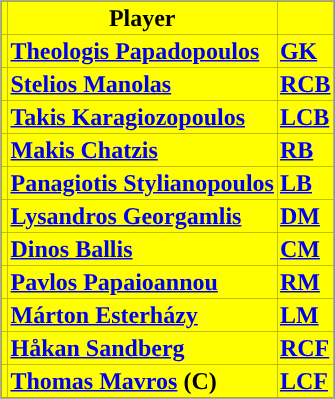<table class="toccolours" border="0" cellpadding="2" cellspacing="0" align="center" style="margin: 0.5em 0 1em 1em; background: #000000; border: 1px #aaaaaa solid;">
<tr bgcolor=#FFFF00>
<th></th>
<th>Player</th>
<th></th>
</tr>
<tr bgcolor=#FFFF00>
<td></td>
<td><a href='#'><span><strong>Theologis Papadopoulos</strong></span></a></td>
<td><a href='#'><strong>GK</strong></a></td>
</tr>
<tr bgcolor=#FFFF00>
<td></td>
<td><a href='#'><span><strong>Stelios Manolas</strong></span></a></td>
<td><a href='#'><strong>RCB</strong></a></td>
</tr>
<tr bgcolor=#FFFF00>
<td></td>
<td><a href='#'><span><strong>Takis Karagiozopoulos</strong></span></a></td>
<td><a href='#'><strong>LCB</strong></a></td>
</tr>
<tr bgcolor=#FFFF00>
<td></td>
<td><a href='#'><span><strong>Makis Chatzis</strong></span></a></td>
<td><a href='#'><strong>RB</strong></a></td>
</tr>
<tr bgcolor=#FFFF00>
<td></td>
<td><a href='#'><span><strong>Panagiotis Stylianopoulos</strong></span></a></td>
<td><a href='#'><strong>LB</strong></a></td>
</tr>
<tr bgcolor=#FFFF00>
<td></td>
<td><a href='#'><span><strong>Lysandros Georgamlis</strong></span></a></td>
<td><a href='#'><strong>DM</strong></a></td>
</tr>
<tr bgcolor=#FFFF00>
<td></td>
<td><a href='#'><span><strong>Dinos Ballis</strong></span></a></td>
<td><a href='#'><strong>CM</strong></a></td>
</tr>
<tr bgcolor=#FFFF00>
<td></td>
<td><a href='#'><span><strong>Pavlos Papaioannou</strong></span></a></td>
<td><a href='#'><strong>RM</strong></a></td>
</tr>
<tr bgcolor=#FFFF00>
<td></td>
<td><a href='#'><span><strong>Márton Esterházy</strong></span></a></td>
<td><a href='#'><strong>LM</strong></a></td>
</tr>
<tr bgcolor=#FFFF00>
<td></td>
<td><a href='#'><span><strong>Håkan Sandberg</strong></span></a></td>
<td><a href='#'><strong>RCF</strong></a></td>
</tr>
<tr bgcolor=#FFFF00>
<td></td>
<td><a href='#'><span><strong>Thomas Mavros</strong></span></a> <strong>(C)</strong></td>
<td><a href='#'><strong>LCF</strong></a></td>
</tr>
</table>
